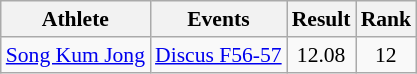<table class=wikitable style="font-size:90%">
<tr align=center>
<th>Athlete</th>
<th>Events</th>
<th>Result</th>
<th>Rank</th>
</tr>
<tr align=center>
<td align=left><a href='#'>Song Kum Jong</a></td>
<td align=left><a href='#'>Discus F56-57</a></td>
<td>12.08</td>
<td>12</td>
</tr>
</table>
